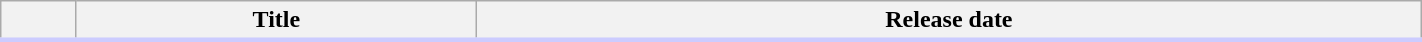<table class="wikitable" style="width:75%; text-align:center;">
<tr style="border-bottom: 3px solid #CCF;">
<th></th>
<th>Title</th>
<th>Release date<br>


</th>
</tr>
</table>
